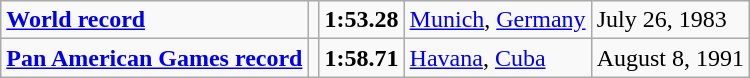<table class="wikitable">
<tr>
<td><strong><a href='#'>World record</a></strong></td>
<td></td>
<td><strong>1:53.28</strong></td>
<td><a href='#'>Munich</a>, <a href='#'>Germany</a></td>
<td>July 26, 1983</td>
</tr>
<tr>
<td><strong><a href='#'>Pan American Games record</a></strong></td>
<td></td>
<td><strong>1:58.71</strong></td>
<td><a href='#'>Havana</a>, <a href='#'>Cuba</a></td>
<td>August 8, 1991</td>
</tr>
</table>
